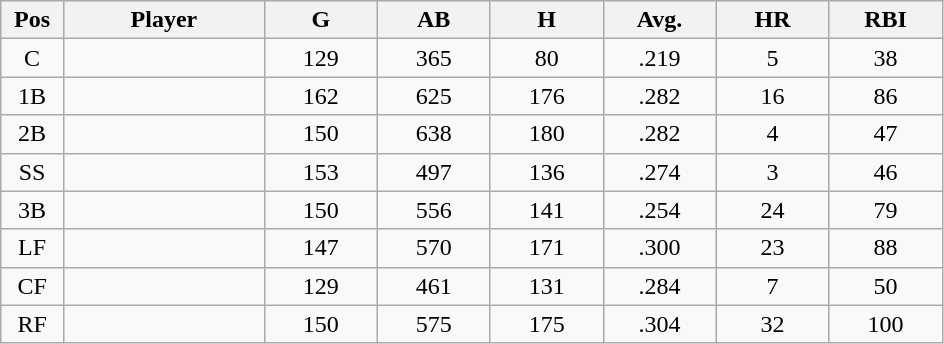<table class="wikitable sortable">
<tr>
<th bgcolor="#DDDDFF" width="5%">Pos</th>
<th bgcolor="#DDDDFF" width="16%">Player</th>
<th bgcolor="#DDDDFF" width="9%">G</th>
<th bgcolor="#DDDDFF" width="9%">AB</th>
<th bgcolor="#DDDDFF" width="9%">H</th>
<th bgcolor="#DDDDFF" width="9%">Avg.</th>
<th bgcolor="#DDDDFF" width="9%">HR</th>
<th bgcolor="#DDDDFF" width="9%">RBI</th>
</tr>
<tr align="center">
<td>C</td>
<td></td>
<td>129</td>
<td>365</td>
<td>80</td>
<td>.219</td>
<td>5</td>
<td>38</td>
</tr>
<tr align="center">
<td>1B</td>
<td></td>
<td>162</td>
<td>625</td>
<td>176</td>
<td>.282</td>
<td>16</td>
<td>86</td>
</tr>
<tr align="center">
<td>2B</td>
<td></td>
<td>150</td>
<td>638</td>
<td>180</td>
<td>.282</td>
<td>4</td>
<td>47</td>
</tr>
<tr align="center">
<td>SS</td>
<td></td>
<td>153</td>
<td>497</td>
<td>136</td>
<td>.274</td>
<td>3</td>
<td>46</td>
</tr>
<tr align="center">
<td>3B</td>
<td></td>
<td>150</td>
<td>556</td>
<td>141</td>
<td>.254</td>
<td>24</td>
<td>79</td>
</tr>
<tr align="center">
<td>LF</td>
<td></td>
<td>147</td>
<td>570</td>
<td>171</td>
<td>.300</td>
<td>23</td>
<td>88</td>
</tr>
<tr align="center">
<td>CF</td>
<td></td>
<td>129</td>
<td>461</td>
<td>131</td>
<td>.284</td>
<td>7</td>
<td>50</td>
</tr>
<tr align="center">
<td>RF</td>
<td></td>
<td>150</td>
<td>575</td>
<td>175</td>
<td>.304</td>
<td>32</td>
<td>100</td>
</tr>
</table>
